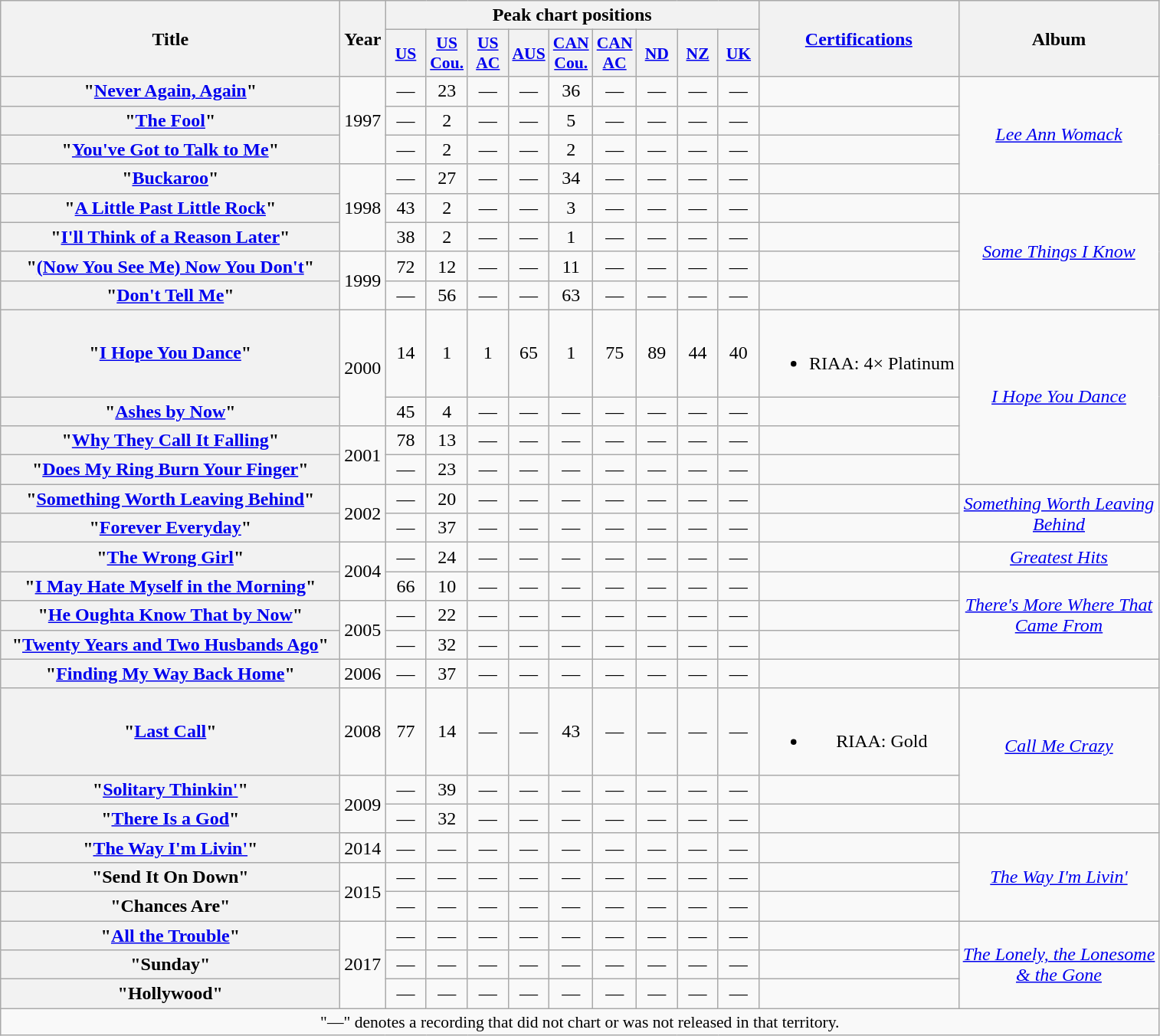<table class="wikitable plainrowheaders" style="text-align:center;" border="1">
<tr>
<th scope="col" rowspan="2" style="width:18em;">Title</th>
<th scope="col" rowspan="2">Year</th>
<th scope="col" colspan="9">Peak chart positions</th>
<th scope="col" rowspan="2"><a href='#'>Certifications</a></th>
<th scope="col" rowspan="2">Album</th>
</tr>
<tr>
<th scope="col" style="width:2em;font-size:90%;"><a href='#'>US</a><br></th>
<th scope="col" style="width:2em;font-size:90%;"><a href='#'>US<br>Cou.</a><br></th>
<th scope="col" style="width:2em;font-size:90%;"><a href='#'>US<br>AC</a><br></th>
<th scope="col" style="width:2em;font-size:90%;"><a href='#'>AUS</a><br></th>
<th scope="col" style="width:2em;font-size:90%;"><a href='#'>CAN<br>Cou.</a><br></th>
<th scope="col" style="width:2em;font-size:90%;"><a href='#'>CAN<br>AC</a><br></th>
<th scope="col" style="width:2em;font-size:90%;"><a href='#'>ND</a><br></th>
<th scope="col" style="width:2em;font-size:90%;"><a href='#'>NZ</a><br></th>
<th scope="col" style="width:2em;font-size:90%;"><a href='#'>UK</a><br></th>
</tr>
<tr>
<th scope="row">"<a href='#'>Never Again, Again</a>"</th>
<td rowspan="3">1997</td>
<td>—</td>
<td>23</td>
<td>—</td>
<td>—</td>
<td>36</td>
<td>—</td>
<td>—</td>
<td>—</td>
<td>—</td>
<td></td>
<td rowspan="4"><em><a href='#'>Lee Ann Womack</a></em></td>
</tr>
<tr>
<th scope="row">"<a href='#'>The Fool</a>"</th>
<td>—</td>
<td>2</td>
<td>—</td>
<td>—</td>
<td>5</td>
<td>—</td>
<td>—</td>
<td>—</td>
<td>—</td>
<td></td>
</tr>
<tr>
<th scope="row">"<a href='#'>You've Got to Talk to Me</a>"</th>
<td>—</td>
<td>2</td>
<td>—</td>
<td>—</td>
<td>2</td>
<td>—</td>
<td>—</td>
<td>—</td>
<td>—</td>
<td></td>
</tr>
<tr>
<th scope="row">"<a href='#'>Buckaroo</a>"</th>
<td rowspan="3">1998</td>
<td>—</td>
<td>27</td>
<td>—</td>
<td>—</td>
<td>34</td>
<td>—</td>
<td>—</td>
<td>—</td>
<td>—</td>
<td></td>
</tr>
<tr>
<th scope="row">"<a href='#'>A Little Past Little Rock</a>"</th>
<td>43</td>
<td>2</td>
<td>—</td>
<td>—</td>
<td>3</td>
<td>—</td>
<td>—</td>
<td>—</td>
<td>—</td>
<td></td>
<td rowspan="4"><em><a href='#'>Some Things I Know</a></em></td>
</tr>
<tr>
<th scope="row">"<a href='#'>I'll Think of a Reason Later</a>"</th>
<td>38</td>
<td>2</td>
<td>—</td>
<td>—</td>
<td>1</td>
<td>—</td>
<td>—</td>
<td>—</td>
<td>—</td>
<td></td>
</tr>
<tr>
<th scope="row">"<a href='#'>(Now You See Me) Now You Don't</a>"</th>
<td rowspan="2">1999</td>
<td>72</td>
<td>12</td>
<td>—</td>
<td>—</td>
<td>11</td>
<td>—</td>
<td>—</td>
<td>—</td>
<td>—</td>
<td></td>
</tr>
<tr>
<th scope="row">"<a href='#'>Don't Tell Me</a>"</th>
<td>—</td>
<td>56</td>
<td>—</td>
<td>—</td>
<td>63</td>
<td>—</td>
<td>—</td>
<td>—</td>
<td>—</td>
<td></td>
</tr>
<tr>
<th scope="row">"<a href='#'>I Hope You Dance</a>"</th>
<td rowspan="2">2000</td>
<td>14</td>
<td>1</td>
<td>1</td>
<td>65</td>
<td>1</td>
<td>75</td>
<td>89</td>
<td>44</td>
<td>40</td>
<td><br><ul><li>RIAA: 4× Platinum</li></ul></td>
<td rowspan="4"><em><a href='#'>I Hope You Dance</a></em></td>
</tr>
<tr>
<th scope="row">"<a href='#'>Ashes by Now</a>"</th>
<td>45</td>
<td>4</td>
<td>—</td>
<td>—</td>
<td>—</td>
<td>—</td>
<td>—</td>
<td>—</td>
<td>—</td>
<td></td>
</tr>
<tr>
<th scope="row">"<a href='#'>Why They Call It Falling</a>"</th>
<td rowspan="2">2001</td>
<td>78</td>
<td>13</td>
<td>—</td>
<td>—</td>
<td>—</td>
<td>—</td>
<td>—</td>
<td>—</td>
<td>—</td>
<td></td>
</tr>
<tr>
<th scope="row">"<a href='#'>Does My Ring Burn Your Finger</a>"</th>
<td>—</td>
<td>23</td>
<td>—</td>
<td>—</td>
<td>—</td>
<td>—</td>
<td>—</td>
<td>—</td>
<td>—</td>
<td></td>
</tr>
<tr>
<th scope="row">"<a href='#'>Something Worth Leaving Behind</a>"</th>
<td rowspan="2">2002</td>
<td>—</td>
<td>20</td>
<td>—</td>
<td>—</td>
<td>—</td>
<td>—</td>
<td>—</td>
<td>—</td>
<td>—</td>
<td></td>
<td rowspan="2"><em><a href='#'>Something Worth Leaving<br>Behind</a></em></td>
</tr>
<tr>
<th scope="row">"<a href='#'>Forever Everyday</a>"</th>
<td>—</td>
<td>37</td>
<td>—</td>
<td>—</td>
<td>—</td>
<td>—</td>
<td>—</td>
<td>—</td>
<td>—</td>
<td></td>
</tr>
<tr>
<th scope="row">"<a href='#'>The Wrong Girl</a>"</th>
<td rowspan="2">2004</td>
<td>—</td>
<td>24</td>
<td>—</td>
<td>—</td>
<td>—</td>
<td>—</td>
<td>—</td>
<td>—</td>
<td>—</td>
<td></td>
<td><em><a href='#'>Greatest Hits</a></em></td>
</tr>
<tr>
<th scope="row">"<a href='#'>I May Hate Myself in the Morning</a>"</th>
<td>66</td>
<td>10</td>
<td>—</td>
<td>—</td>
<td>—</td>
<td>—</td>
<td>—</td>
<td>—</td>
<td>—</td>
<td></td>
<td rowspan="3"><em><a href='#'>There's More Where That<br>Came From</a></em></td>
</tr>
<tr>
<th scope="row">"<a href='#'>He Oughta Know That by Now</a>"</th>
<td rowspan="2">2005</td>
<td>—</td>
<td>22</td>
<td>—</td>
<td>—</td>
<td>—</td>
<td>—</td>
<td>—</td>
<td>—</td>
<td>—</td>
<td></td>
</tr>
<tr>
<th scope="row">"<a href='#'>Twenty Years and Two Husbands Ago</a>"</th>
<td>—</td>
<td>32</td>
<td>—</td>
<td>—</td>
<td>—</td>
<td>—</td>
<td>—</td>
<td>—</td>
<td>—</td>
<td></td>
</tr>
<tr>
<th scope="row">"<a href='#'>Finding My Way Back Home</a>"</th>
<td>2006</td>
<td>—</td>
<td>37</td>
<td>—</td>
<td>—</td>
<td>—</td>
<td>—</td>
<td>—</td>
<td>—</td>
<td>—</td>
<td></td>
<td></td>
</tr>
<tr>
<th scope="row">"<a href='#'>Last Call</a>"</th>
<td>2008</td>
<td>77</td>
<td>14</td>
<td>—</td>
<td>—</td>
<td>43</td>
<td>—</td>
<td>—</td>
<td>—</td>
<td>—</td>
<td><br><ul><li>RIAA: Gold</li></ul></td>
<td rowspan="2"><em><a href='#'>Call Me Crazy</a></em></td>
</tr>
<tr>
<th scope="row">"<a href='#'>Solitary Thinkin'</a>"</th>
<td rowspan="2">2009</td>
<td>—</td>
<td>39</td>
<td>—</td>
<td>—</td>
<td>—</td>
<td>—</td>
<td>—</td>
<td>—</td>
<td>—</td>
<td></td>
</tr>
<tr>
<th scope="row">"<a href='#'>There Is a God</a>"</th>
<td>—</td>
<td>32</td>
<td>—</td>
<td>—</td>
<td>—</td>
<td>—</td>
<td>—</td>
<td>—</td>
<td>—</td>
<td></td>
<td></td>
</tr>
<tr>
<th scope="row">"<a href='#'>The Way I'm Livin'</a>"</th>
<td>2014</td>
<td>—</td>
<td>—</td>
<td>—</td>
<td>—</td>
<td>—</td>
<td>—</td>
<td>—</td>
<td>—</td>
<td>—</td>
<td></td>
<td rowspan="3"><em><a href='#'>The Way I'm Livin'</a></em></td>
</tr>
<tr>
<th scope="row">"Send It On Down"</th>
<td rowspan="2">2015</td>
<td>—</td>
<td>—</td>
<td>—</td>
<td>—</td>
<td>—</td>
<td>—</td>
<td>—</td>
<td>—</td>
<td>—</td>
<td></td>
</tr>
<tr>
<th scope="row">"Chances Are"</th>
<td>—</td>
<td>—</td>
<td>—</td>
<td>—</td>
<td>—</td>
<td>—</td>
<td>—</td>
<td>—</td>
<td>—</td>
<td></td>
</tr>
<tr>
<th scope="row">"<a href='#'>All the Trouble</a>"</th>
<td rowspan="3">2017</td>
<td>—</td>
<td>—</td>
<td>—</td>
<td>—</td>
<td>—</td>
<td>—</td>
<td>—</td>
<td>—</td>
<td>—</td>
<td></td>
<td rowspan="3"><em><a href='#'>The Lonely, the Lonesome<br>& the Gone</a></em></td>
</tr>
<tr>
<th scope="row">"Sunday"</th>
<td>—</td>
<td>—</td>
<td>—</td>
<td>—</td>
<td>—</td>
<td>—</td>
<td>—</td>
<td>—</td>
<td>—</td>
<td></td>
</tr>
<tr>
<th scope="row">"Hollywood"</th>
<td>—</td>
<td>—</td>
<td>—</td>
<td>—</td>
<td>—</td>
<td>—</td>
<td>—</td>
<td>—</td>
<td>—</td>
<td></td>
</tr>
<tr>
<td colspan="13" style="font-size:90%">"—" denotes a recording that did not chart or was not released in that territory.</td>
</tr>
</table>
